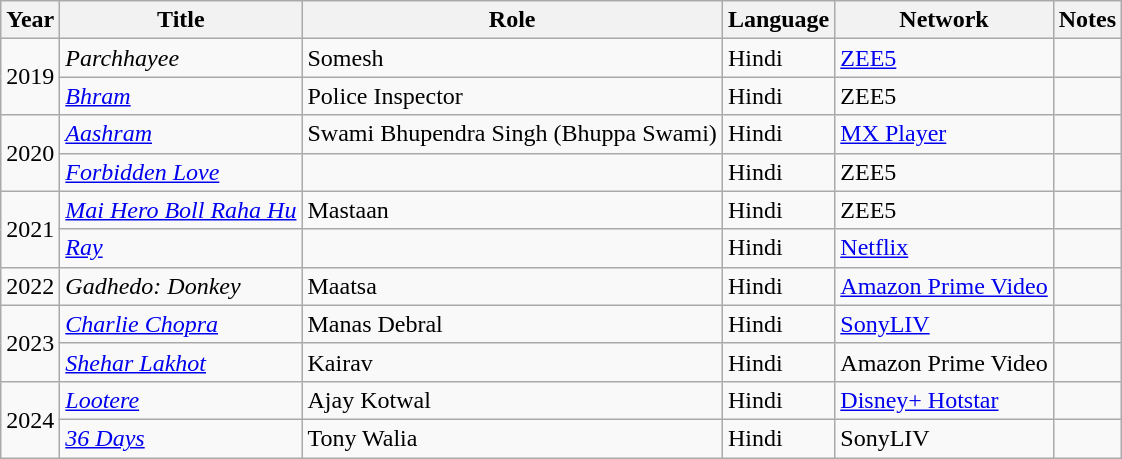<table class="wikitable sortable">
<tr>
<th>Year</th>
<th>Title</th>
<th>Role</th>
<th>Language</th>
<th class="unsortable">Network</th>
<th>Notes</th>
</tr>
<tr>
<td rowspan="2">2019</td>
<td><em>Parchhayee</em></td>
<td>Somesh</td>
<td>Hindi</td>
<td><a href='#'>ZEE5</a></td>
<td></td>
</tr>
<tr>
<td><em><a href='#'>Bhram</a></em></td>
<td>Police Inspector</td>
<td>Hindi</td>
<td>ZEE5</td>
<td></td>
</tr>
<tr>
<td rowspan="2">2020</td>
<td><em><a href='#'>Aashram</a></em></td>
<td>Swami Bhupendra Singh (Bhuppa Swami)</td>
<td>Hindi</td>
<td><a href='#'>MX Player</a></td>
<td></td>
</tr>
<tr>
<td><em><a href='#'>Forbidden Love</a></em></td>
<td></td>
<td>Hindi</td>
<td>ZEE5</td>
<td></td>
</tr>
<tr>
<td rowspan="2">2021</td>
<td><em><a href='#'>Mai Hero Boll Raha Hu</a></em></td>
<td>Mastaan</td>
<td>Hindi</td>
<td>ZEE5</td>
<td></td>
</tr>
<tr>
<td><em><a href='#'>Ray</a></em></td>
<td></td>
<td>Hindi</td>
<td><a href='#'>Netflix</a></td>
<td></td>
</tr>
<tr>
<td>2022</td>
<td><em>Gadhedo: Donkey</em></td>
<td>Maatsa</td>
<td>Hindi</td>
<td><a href='#'>Amazon Prime Video</a></td>
<td></td>
</tr>
<tr>
<td rowspan="2">2023</td>
<td><em><a href='#'>Charlie Chopra</a></em></td>
<td>Manas Debral</td>
<td>Hindi</td>
<td><a href='#'>SonyLIV</a></td>
<td></td>
</tr>
<tr>
<td><em><a href='#'>Shehar Lakhot</a></em></td>
<td>Kairav</td>
<td>Hindi</td>
<td>Amazon Prime Video</td>
<td></td>
</tr>
<tr>
<td rowspan="2">2024</td>
<td><em><a href='#'>Lootere</a></em></td>
<td>Ajay Kotwal</td>
<td>Hindi</td>
<td><a href='#'>Disney+ Hotstar</a></td>
<td></td>
</tr>
<tr>
<td><a href='#'><em>36 Days</em></a></td>
<td>Tony Walia</td>
<td>Hindi</td>
<td>SonyLIV</td>
<td></td>
</tr>
</table>
